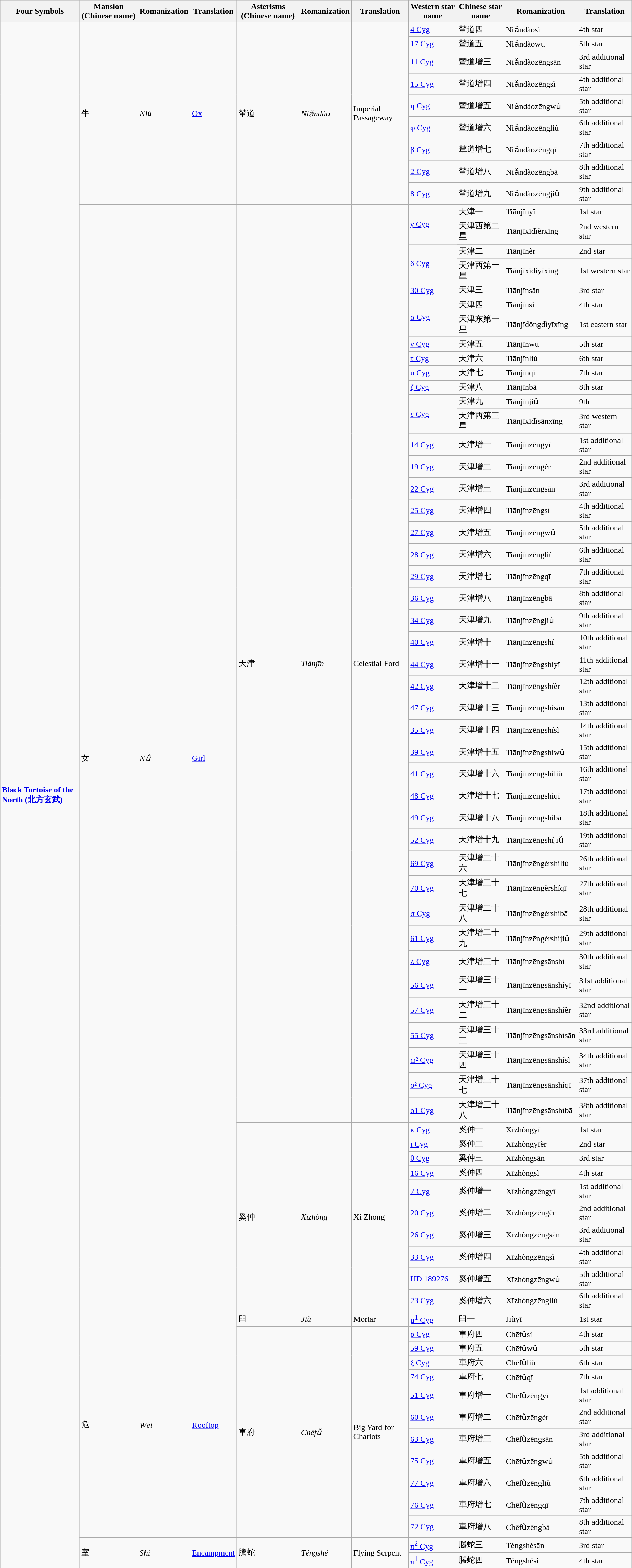<table class="wikitable">
<tr>
<th><strong>Four Symbols</strong></th>
<th><strong>Mansion (Chinese name)</strong></th>
<th><strong>Romanization</strong></th>
<th><strong>Translation</strong></th>
<th><strong>Asterisms (Chinese name)</strong></th>
<th><strong>Romanization</strong></th>
<th><strong>Translation</strong></th>
<th><strong>Western star name</strong></th>
<th><strong>Chinese star name</strong></th>
<th><strong>Romanization</strong></th>
<th><strong>Translation</strong></th>
</tr>
<tr>
<td rowspan="86"><strong><a href='#'>Black Tortoise of the North (北方玄武)</a></strong></td>
<td rowspan="10">牛</td>
<td rowspan="10"><em>Niú</em></td>
<td rowspan="10"><a href='#'>Ox</a></td>
<td rowspan="10">輦道</td>
<td rowspan="10"><em>Niǎndào</em></td>
<td rowspan="10">Imperial Passageway</td>
</tr>
<tr>
<td><a href='#'>4 Cyg</a></td>
<td>輦道四</td>
<td>Niǎndàosì</td>
<td>4th star</td>
</tr>
<tr>
<td><a href='#'>17 Cyg</a></td>
<td>輦道五</td>
<td>Niǎndàowu</td>
<td>5th star</td>
</tr>
<tr>
<td><a href='#'>11 Cyg</a></td>
<td>輦道增三</td>
<td>Niǎndàozēngsān</td>
<td>3rd additional star</td>
</tr>
<tr>
<td><a href='#'>15 Cyg</a></td>
<td>輦道增四</td>
<td>Niǎndàozēngsì</td>
<td>4th additional star</td>
</tr>
<tr>
<td><a href='#'>η Cyg</a></td>
<td>輦道增五</td>
<td>Niǎndàozēngwǔ</td>
<td>5th additional star</td>
</tr>
<tr>
<td><a href='#'>φ Cyg</a></td>
<td>輦道增六</td>
<td>Niǎndàozēngliù</td>
<td>6th additional star</td>
</tr>
<tr>
<td><a href='#'>β Cyg</a></td>
<td>輦道增七</td>
<td>Niǎndàozēngqī</td>
<td>7th additional star</td>
</tr>
<tr>
<td><a href='#'>2 Cyg</a></td>
<td>輦道增八</td>
<td>Niǎndàozēngbā</td>
<td>8th additional star</td>
</tr>
<tr>
<td><a href='#'>8 Cyg</a></td>
<td>輦道增九</td>
<td>Niǎndàozēngjiǔ</td>
<td>9th additional star</td>
</tr>
<tr>
<td rowspan="59">女</td>
<td rowspan="59"><em>Nǚ</em></td>
<td rowspan="59"><a href='#'>Girl</a></td>
<td rowspan="48">天津</td>
<td rowspan="48"><em>Tiānjīn</em></td>
<td rowspan="48">Celestial Ford</td>
</tr>
<tr>
<td rowspan="3"><a href='#'>γ Cyg</a></td>
</tr>
<tr>
<td>天津一</td>
<td>Tiānjīnyī</td>
<td>1st star</td>
</tr>
<tr>
<td>天津西第二星</td>
<td>Tiānjīxīdìèrxīng</td>
<td>2nd western star</td>
</tr>
<tr>
<td rowspan="3"><a href='#'>δ Cyg</a></td>
</tr>
<tr>
<td>天津二</td>
<td>Tiānjīnèr</td>
<td>2nd star</td>
</tr>
<tr>
<td>天津西第一星</td>
<td>Tiānjīxīdìyīxīng</td>
<td>1st western star</td>
</tr>
<tr>
<td><a href='#'>30 Cyg</a></td>
<td>天津三</td>
<td>Tiānjīnsān</td>
<td>3rd star</td>
</tr>
<tr>
<td rowspan="3"><a href='#'>α Cyg</a></td>
</tr>
<tr>
<td>天津四</td>
<td>Tiānjīnsì</td>
<td>4th star</td>
</tr>
<tr>
<td>天津东第一星</td>
<td>Tiānjīdōngdìyīxīng</td>
<td>1st eastern star</td>
</tr>
<tr>
<td><a href='#'>ν Cyg</a></td>
<td>天津五</td>
<td>Tiānjīnwu</td>
<td>5th star</td>
</tr>
<tr>
<td><a href='#'>τ Cyg</a></td>
<td>天津六</td>
<td>Tiānjīnliù</td>
<td>6th star</td>
</tr>
<tr>
<td><a href='#'>υ Cyg</a></td>
<td>天津七</td>
<td>Tiānjīnqī</td>
<td>7th star</td>
</tr>
<tr>
<td><a href='#'>ζ Cyg</a></td>
<td>天津八</td>
<td>Tiānjīnbā</td>
<td>8th star</td>
</tr>
<tr>
<td rowspan="3"><a href='#'>ε Cyg</a></td>
</tr>
<tr>
<td>天津九</td>
<td>Tiānjīnjiǔ</td>
<td>9th</td>
</tr>
<tr>
<td>天津西第三星</td>
<td>Tiānjīxīdìsānxīng</td>
<td>3rd western star</td>
</tr>
<tr>
<td><a href='#'>14 Cyg</a></td>
<td>天津增一</td>
<td>Tiānjīnzēngyī</td>
<td>1st additional star</td>
</tr>
<tr>
<td><a href='#'>19 Cyg</a></td>
<td>天津增二</td>
<td>Tiānjīnzēngèr</td>
<td>2nd additional star</td>
</tr>
<tr>
<td><a href='#'>22 Cyg</a></td>
<td>天津增三</td>
<td>Tiānjīnzēngsān</td>
<td>3rd additional star</td>
</tr>
<tr>
<td><a href='#'>25 Cyg</a></td>
<td>天津增四</td>
<td>Tiānjīnzēngsì</td>
<td>4th additional star</td>
</tr>
<tr>
<td><a href='#'>27 Cyg</a></td>
<td>天津增五</td>
<td>Tiānjīnzēngwǔ</td>
<td>5th additional star</td>
</tr>
<tr>
<td><a href='#'>28 Cyg</a></td>
<td>天津增六</td>
<td>Tiānjīnzēngliù</td>
<td>6th additional star</td>
</tr>
<tr>
<td><a href='#'>29 Cyg</a></td>
<td>天津增七</td>
<td>Tiānjīnzēngqī</td>
<td>7th additional star</td>
</tr>
<tr>
<td><a href='#'>36 Cyg</a></td>
<td>天津增八</td>
<td>Tiānjīnzēngbā</td>
<td>8th additional star</td>
</tr>
<tr>
<td><a href='#'>34 Cyg</a></td>
<td>天津增九</td>
<td>Tiānjīnzēngjiǔ</td>
<td>9th additional star</td>
</tr>
<tr>
<td><a href='#'>40 Cyg</a></td>
<td>天津增十</td>
<td>Tiānjīnzēngshí</td>
<td>10th additional star</td>
</tr>
<tr>
<td><a href='#'>44 Cyg</a></td>
<td>天津增十一</td>
<td>Tiānjīnzēngshíyī</td>
<td>11th additional star</td>
</tr>
<tr>
<td><a href='#'>42 Cyg</a></td>
<td>天津增十二</td>
<td>Tiānjīnzēngshíèr</td>
<td>12th additional star</td>
</tr>
<tr>
<td><a href='#'>47 Cyg</a></td>
<td>天津增十三</td>
<td>Tiānjīnzēngshísān</td>
<td>13th additional star</td>
</tr>
<tr>
<td><a href='#'>35 Cyg</a></td>
<td>天津增十四</td>
<td>Tiānjīnzēngshísì</td>
<td>14th additional star</td>
</tr>
<tr>
<td><a href='#'>39 Cyg</a></td>
<td>天津增十五</td>
<td>Tiānjīnzēngshíwǔ</td>
<td>15th additional star</td>
</tr>
<tr>
<td><a href='#'>41 Cyg</a></td>
<td>天津增十六</td>
<td>Tiānjīnzēngshíliù</td>
<td>16th additional star</td>
</tr>
<tr>
<td><a href='#'>48 Cyg</a></td>
<td>天津增十七</td>
<td>Tiānjīnzēngshíqī</td>
<td>17th additional star</td>
</tr>
<tr>
<td><a href='#'>49 Cyg</a></td>
<td>天津增十八</td>
<td>Tiānjīnzēngshíbā</td>
<td>18th additional star</td>
</tr>
<tr>
<td><a href='#'>52 Cyg</a></td>
<td>天津增十九</td>
<td>Tiānjīnzēngshíjiǔ</td>
<td>19th additional star</td>
</tr>
<tr>
<td><a href='#'>69 Cyg</a></td>
<td>天津增二十六</td>
<td>Tiānjīnzēngèrshíliù</td>
<td>26th additional star</td>
</tr>
<tr>
<td><a href='#'>70 Cyg</a></td>
<td>天津增二十七</td>
<td>Tiānjīnzēngèrshíqī</td>
<td>27th additional star</td>
</tr>
<tr>
<td><a href='#'>σ Cyg</a></td>
<td>天津增二十八</td>
<td>Tiānjīnzēngèrshíbā</td>
<td>28th additional star</td>
</tr>
<tr>
<td><a href='#'>61 Cyg</a></td>
<td>天津增二十九</td>
<td>Tiānjīnzēngèrshíjiǔ</td>
<td>29th additional star</td>
</tr>
<tr>
<td><a href='#'>λ Cyg</a></td>
<td>天津增三十</td>
<td>Tiānjīnzēngsānshí</td>
<td>30th additional star</td>
</tr>
<tr>
<td><a href='#'>56 Cyg</a></td>
<td>天津增三十一</td>
<td>Tiānjīnzēngsānshíyī</td>
<td>31st additional star</td>
</tr>
<tr>
<td><a href='#'>57 Cyg</a></td>
<td>天津增三十二</td>
<td>Tiānjīnzēngsānshíèr</td>
<td>32nd additional star</td>
</tr>
<tr>
<td><a href='#'>55 Cyg</a></td>
<td>天津增三十三</td>
<td>Tiānjīnzēngsānshísān</td>
<td>33rd additional star</td>
</tr>
<tr>
<td><a href='#'>ω² Cyg</a></td>
<td>天津增三十四</td>
<td>Tiānjīnzēngsānshísì</td>
<td>34th additional star</td>
</tr>
<tr>
<td><a href='#'>ο² Cyg</a></td>
<td>天津增三十七</td>
<td>Tiānjīnzēngsānshíqī</td>
<td>37th additional star</td>
</tr>
<tr>
<td><a href='#'>ο1 Cyg</a></td>
<td>天津增三十八</td>
<td>Tiānjīnzēngsānshíbā</td>
<td>38th additional star</td>
</tr>
<tr>
<td rowspan="11">奚仲</td>
<td rowspan="11"><em>Xīzhòng</em></td>
<td rowspan="11">Xi Zhong</td>
</tr>
<tr>
<td><a href='#'>κ Cyg</a></td>
<td>奚仲一</td>
<td>Xīzhòngyī</td>
<td>1st star</td>
</tr>
<tr>
<td><a href='#'>ι Cyg</a></td>
<td>奚仲二</td>
<td>Xīzhòngyīèr</td>
<td>2nd star</td>
</tr>
<tr>
<td><a href='#'>θ Cyg</a></td>
<td>奚仲三</td>
<td>Xīzhòngsān</td>
<td>3rd star</td>
</tr>
<tr>
<td><a href='#'>16 Cyg</a></td>
<td>奚仲四</td>
<td>Xīzhòngsì</td>
<td>4th star</td>
</tr>
<tr>
<td><a href='#'>7 Cyg</a></td>
<td>奚仲增一</td>
<td>Xīzhòngzēngyī</td>
<td>1st additional star</td>
</tr>
<tr>
<td><a href='#'>20 Cyg</a></td>
<td>奚仲增二</td>
<td>Xīzhòngzēngèr</td>
<td>2nd additional star</td>
</tr>
<tr>
<td><a href='#'>26 Cyg</a></td>
<td>奚仲增三</td>
<td>Xīzhòngzēngsān</td>
<td>3rd additional star</td>
</tr>
<tr>
<td><a href='#'>33 Cyg</a></td>
<td>奚仲增四</td>
<td>Xīzhòngzēngsì</td>
<td>4th additional star</td>
</tr>
<tr>
<td><a href='#'>HD 189276</a></td>
<td>奚仲增五</td>
<td>Xīzhòngzēngwǔ</td>
<td>5th additional star</td>
</tr>
<tr>
<td><a href='#'>23 Cyg</a></td>
<td>奚仲增六</td>
<td>Xīzhòngzēngliù</td>
<td>6th additional star</td>
</tr>
<tr>
<td rowspan="14">危</td>
<td rowspan="14"><em>Wēi</em></td>
<td rowspan="14"><a href='#'>Rooftop</a></td>
</tr>
<tr>
<td>臼</td>
<td><em>Jiù</em></td>
<td>Mortar</td>
<td><a href='#'>μ<sup>1</sup> Cyg</a></td>
<td>臼一</td>
<td>Jiùyī</td>
<td>1st star</td>
</tr>
<tr>
<td rowspan="12">車府</td>
<td rowspan="12"><em>Chēfǔ</em></td>
<td rowspan="12">Big Yard for Chariots</td>
</tr>
<tr>
<td><a href='#'>ρ Cyg</a></td>
<td>車府四</td>
<td>Chēfǔsì</td>
<td>4th star</td>
</tr>
<tr>
<td><a href='#'>59 Cyg</a></td>
<td>車府五</td>
<td>Chēfǔwǔ</td>
<td>5th star</td>
</tr>
<tr>
<td><a href='#'>ξ Cyg</a></td>
<td>車府六</td>
<td>Chēfǔliù</td>
<td>6th star</td>
</tr>
<tr>
<td><a href='#'>74 Cyg</a></td>
<td>車府七</td>
<td>Chēfǔqī</td>
<td>7th star</td>
</tr>
<tr>
<td><a href='#'>51 Cyg</a></td>
<td>車府增一</td>
<td>Chēfǔzēngyī</td>
<td>1st additional star</td>
</tr>
<tr>
<td><a href='#'>60 Cyg</a></td>
<td>車府增二</td>
<td>Chēfǔzēngèr</td>
<td>2nd additional star</td>
</tr>
<tr>
<td><a href='#'>63 Cyg</a></td>
<td>車府增三</td>
<td>Chēfǔzēngsān</td>
<td>3rd additional star</td>
</tr>
<tr>
<td><a href='#'>75 Cyg</a></td>
<td>車府增五</td>
<td>Chēfǔzēngwǔ</td>
<td>5th additional star</td>
</tr>
<tr>
<td><a href='#'>77 Cyg</a></td>
<td>車府增六</td>
<td>Chēfǔzēngliù</td>
<td>6th additional star</td>
</tr>
<tr>
<td><a href='#'>76 Cyg</a></td>
<td>車府增七</td>
<td>Chēfǔzēngqī</td>
<td>7th additional star</td>
</tr>
<tr>
<td><a href='#'>72 Cyg</a></td>
<td>車府增八</td>
<td>Chēfǔzēngbā</td>
<td>8th additional star</td>
</tr>
<tr>
<td rowspan="3">室</td>
<td rowspan="3"><em>Shì</em></td>
<td rowspan="3"><a href='#'>Encampment</a></td>
<td rowspan="3">騰蛇</td>
<td rowspan="3"><em>Téngshé</em></td>
<td rowspan="3">Flying Serpent</td>
</tr>
<tr>
<td><a href='#'>π<sup>2</sup> Cyg</a></td>
<td>螣蛇三</td>
<td>Téngshésān</td>
<td>3rd star</td>
</tr>
<tr>
<td><a href='#'>π<sup>1</sup> Cyg</a></td>
<td>螣蛇四</td>
<td>Téngshésì</td>
<td>4th star</td>
</tr>
</table>
